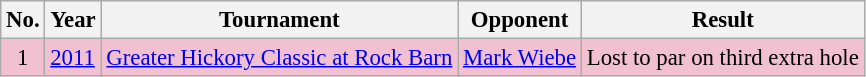<table class="wikitable" style="font-size:95%;">
<tr>
<th>No.</th>
<th>Year</th>
<th>Tournament</th>
<th>Opponent</th>
<th>Result</th>
</tr>
<tr style="background:#F2C1D1;">
<td align=center>1</td>
<td><a href='#'>2011</a></td>
<td><a href='#'>Greater Hickory Classic at Rock Barn</a></td>
<td> <a href='#'>Mark Wiebe</a></td>
<td>Lost to par on third extra hole</td>
</tr>
</table>
